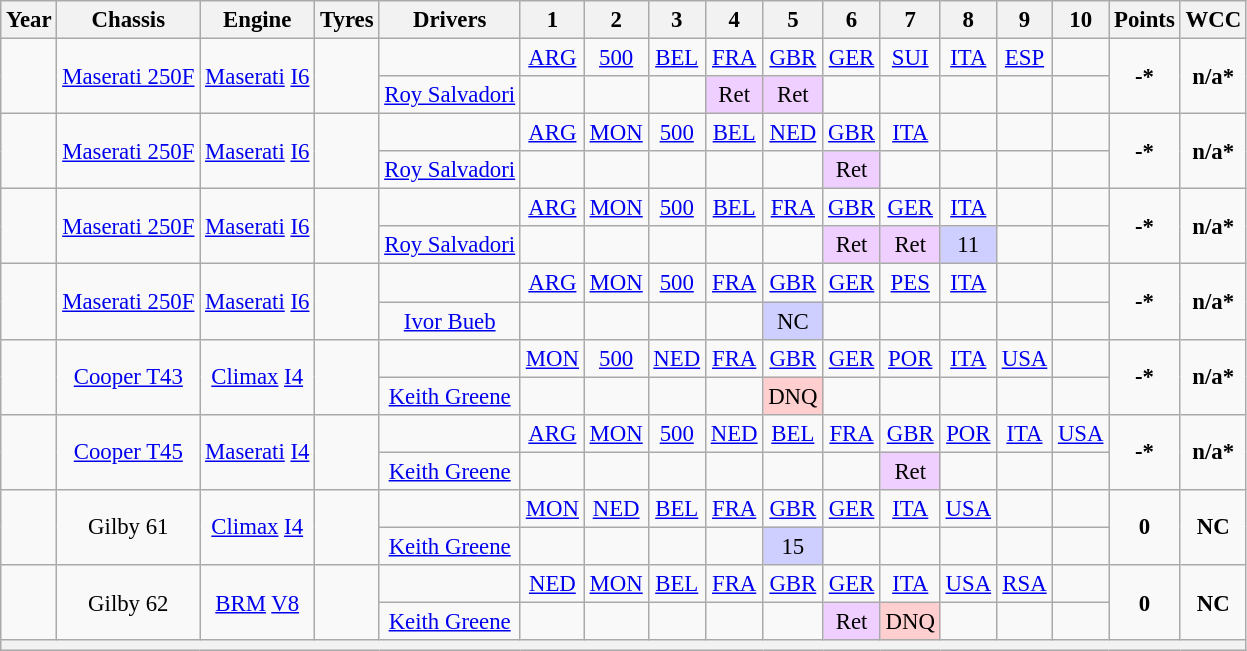<table class="wikitable" style="text-align:center; font-size:95%">
<tr>
<th>Year</th>
<th>Chassis</th>
<th>Engine</th>
<th>Tyres</th>
<th>Drivers</th>
<th>1</th>
<th>2</th>
<th>3</th>
<th>4</th>
<th>5</th>
<th>6</th>
<th>7</th>
<th>8</th>
<th>9</th>
<th>10</th>
<th>Points</th>
<th>WCC</th>
</tr>
<tr>
<td rowspan="2"></td>
<td rowspan="2"><a href='#'>Maserati 250F</a></td>
<td rowspan="2"><a href='#'>Maserati</a> <a href='#'>I6</a></td>
<td rowspan="2"></td>
<td></td>
<td><a href='#'>ARG</a></td>
<td><a href='#'>500</a></td>
<td><a href='#'>BEL</a></td>
<td><a href='#'>FRA</a></td>
<td><a href='#'>GBR</a></td>
<td><a href='#'>GER</a></td>
<td><a href='#'>SUI</a></td>
<td><a href='#'>ITA</a></td>
<td><a href='#'>ESP</a></td>
<td></td>
<td rowspan="2"><strong>-*</strong></td>
<td rowspan="2"><strong>n/a*</strong></td>
</tr>
<tr>
<td><a href='#'>Roy Salvadori</a></td>
<td></td>
<td></td>
<td></td>
<td style="background:#EFCFFF;">Ret</td>
<td style="background:#EFCFFF;">Ret</td>
<td></td>
<td></td>
<td></td>
<td></td>
<td></td>
</tr>
<tr>
<td rowspan="2"></td>
<td rowspan="2"><a href='#'>Maserati 250F</a></td>
<td rowspan="2"><a href='#'>Maserati</a> <a href='#'>I6</a></td>
<td rowspan="2"></td>
<td></td>
<td><a href='#'>ARG</a></td>
<td><a href='#'>MON</a></td>
<td><a href='#'>500</a></td>
<td><a href='#'>BEL</a></td>
<td><a href='#'>NED</a></td>
<td><a href='#'>GBR</a></td>
<td><a href='#'>ITA</a></td>
<td></td>
<td></td>
<td></td>
<td rowspan="2"><strong>-*</strong></td>
<td rowspan="2"><strong>n/a*</strong></td>
</tr>
<tr>
<td><a href='#'>Roy Salvadori</a></td>
<td></td>
<td></td>
<td></td>
<td></td>
<td></td>
<td style="background:#EFCFFF;">Ret</td>
<td></td>
<td></td>
<td></td>
<td></td>
</tr>
<tr>
<td rowspan="2"></td>
<td rowspan="2"><a href='#'>Maserati 250F</a></td>
<td rowspan="2"><a href='#'>Maserati</a> <a href='#'>I6</a></td>
<td rowspan="2"></td>
<td></td>
<td><a href='#'>ARG</a></td>
<td><a href='#'>MON</a></td>
<td><a href='#'>500</a></td>
<td><a href='#'>BEL</a></td>
<td><a href='#'>FRA</a></td>
<td><a href='#'>GBR</a></td>
<td><a href='#'>GER</a></td>
<td><a href='#'>ITA</a></td>
<td></td>
<td></td>
<td rowspan="2"><strong>-*</strong></td>
<td rowspan="2"><strong>n/a*</strong></td>
</tr>
<tr>
<td><a href='#'>Roy Salvadori</a></td>
<td></td>
<td></td>
<td></td>
<td></td>
<td></td>
<td style="background:#EFCFFF;">Ret</td>
<td style="background:#EFCFFF;">Ret</td>
<td style="background:#CFCFFF;">11</td>
<td></td>
<td></td>
</tr>
<tr>
<td rowspan="2"></td>
<td rowspan="2"><a href='#'>Maserati 250F</a></td>
<td rowspan="2"><a href='#'>Maserati</a> <a href='#'>I6</a></td>
<td rowspan="2"></td>
<td></td>
<td><a href='#'>ARG</a></td>
<td><a href='#'>MON</a></td>
<td><a href='#'>500</a></td>
<td><a href='#'>FRA</a></td>
<td><a href='#'>GBR</a></td>
<td><a href='#'>GER</a></td>
<td><a href='#'>PES</a></td>
<td><a href='#'>ITA</a></td>
<td></td>
<td></td>
<td rowspan="2"><strong>-*</strong></td>
<td rowspan="2"><strong>n/a*</strong></td>
</tr>
<tr>
<td><a href='#'>Ivor Bueb</a></td>
<td></td>
<td></td>
<td></td>
<td></td>
<td style="background:#CFCFFF;">NC</td>
<td></td>
<td></td>
<td></td>
<td></td>
<td></td>
</tr>
<tr>
<td rowspan="2"></td>
<td rowspan="2"><a href='#'>Cooper T43</a></td>
<td rowspan="2"><a href='#'>Climax</a> <a href='#'>I4</a></td>
<td rowspan="2"></td>
<td></td>
<td><a href='#'>MON</a></td>
<td><a href='#'>500</a></td>
<td><a href='#'>NED</a></td>
<td><a href='#'>FRA</a></td>
<td><a href='#'>GBR</a></td>
<td><a href='#'>GER</a></td>
<td><a href='#'>POR</a></td>
<td><a href='#'>ITA</a></td>
<td><a href='#'>USA</a></td>
<td></td>
<td rowspan="2"><strong>-*</strong></td>
<td rowspan="2"><strong>n/a*</strong></td>
</tr>
<tr>
<td><a href='#'>Keith Greene</a></td>
<td></td>
<td></td>
<td></td>
<td></td>
<td style="background:#FFCFCF;">DNQ</td>
<td></td>
<td></td>
<td></td>
<td></td>
<td></td>
</tr>
<tr>
<td rowspan="2"></td>
<td rowspan="2"><a href='#'>Cooper T45</a></td>
<td rowspan="2"><a href='#'>Maserati</a> <a href='#'>I4</a></td>
<td rowspan="2"></td>
<td></td>
<td><a href='#'>ARG</a></td>
<td><a href='#'>MON</a></td>
<td><a href='#'>500</a></td>
<td><a href='#'>NED</a></td>
<td><a href='#'>BEL</a></td>
<td><a href='#'>FRA</a></td>
<td><a href='#'>GBR</a></td>
<td><a href='#'>POR</a></td>
<td><a href='#'>ITA</a></td>
<td><a href='#'>USA</a></td>
<td rowspan="2"><strong>-*</strong></td>
<td rowspan="2"><strong>n/a*</strong></td>
</tr>
<tr>
<td><a href='#'>Keith Greene</a></td>
<td></td>
<td></td>
<td></td>
<td></td>
<td></td>
<td></td>
<td style="background:#EFCFFF;">Ret</td>
<td></td>
<td></td>
<td></td>
</tr>
<tr>
<td rowspan="2"></td>
<td rowspan="2">Gilby 61</td>
<td rowspan="2"><a href='#'>Climax</a> <a href='#'>I4</a></td>
<td rowspan="2"></td>
<td></td>
<td><a href='#'>MON</a></td>
<td><a href='#'>NED</a></td>
<td><a href='#'>BEL</a></td>
<td><a href='#'>FRA</a></td>
<td><a href='#'>GBR</a></td>
<td><a href='#'>GER</a></td>
<td><a href='#'>ITA</a></td>
<td><a href='#'>USA</a></td>
<td></td>
<td></td>
<td rowspan="2"><strong>0</strong></td>
<td rowspan="2"><strong>NC</strong></td>
</tr>
<tr>
<td><a href='#'>Keith Greene</a></td>
<td></td>
<td></td>
<td></td>
<td></td>
<td style="background:#CFCFFF;">15</td>
<td></td>
<td></td>
<td></td>
<td></td>
<td></td>
</tr>
<tr>
<td rowspan="2"></td>
<td rowspan="2">Gilby 62</td>
<td rowspan="2"><a href='#'>BRM</a> <a href='#'>V8</a></td>
<td rowspan="2"></td>
<td></td>
<td><a href='#'>NED</a></td>
<td><a href='#'>MON</a></td>
<td><a href='#'>BEL</a></td>
<td><a href='#'>FRA</a></td>
<td><a href='#'>GBR</a></td>
<td><a href='#'>GER</a></td>
<td><a href='#'>ITA</a></td>
<td><a href='#'>USA</a></td>
<td><a href='#'>RSA</a></td>
<td></td>
<td rowspan="2"><strong>0</strong></td>
<td rowspan="2"><strong>NC</strong></td>
</tr>
<tr>
<td><a href='#'>Keith Greene</a></td>
<td></td>
<td></td>
<td></td>
<td></td>
<td></td>
<td style="background:#EFCFFF;">Ret</td>
<td style="background:#FFCFCF;">DNQ</td>
<td></td>
<td></td>
<td></td>
</tr>
<tr>
<th colspan="17"></th>
</tr>
</table>
